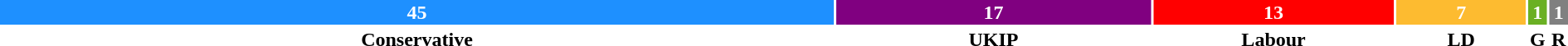<table style="width:100%; text-align:center;">
<tr style="color:white;">
<td style="background:dodgerblue; width:53.6%;"><strong>45</strong></td>
<td style="background:purple; width:20.2%;"><strong>17</strong></td>
<td style="background:red; width:15.5%;"><strong>13</strong></td>
<td style="background:#FDBB30; width:8.3%;"><strong>7</strong></td>
<td style="background:#6AB023; width:1.2%;"><strong>1</strong></td>
<td style="background:grey; width:1.2%;"><strong>1</strong></td>
</tr>
<tr>
<td><span><strong>Conservative</strong></span></td>
<td><span><strong>UKIP</strong></span></td>
<td><span><strong>Labour</strong></span></td>
<td><span><strong>LD</strong></span></td>
<td><span><strong>G</strong></span></td>
<td><span><strong>R</strong></span></td>
</tr>
</table>
